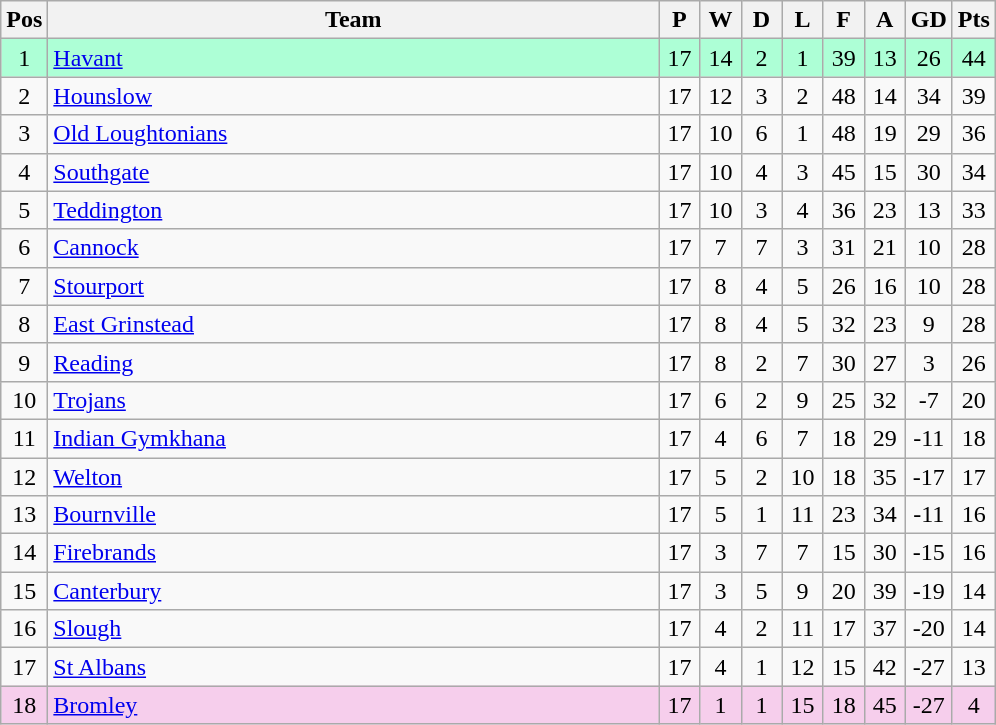<table class="wikitable" style="font-size: 100%">
<tr>
<th width=20>Pos</th>
<th width=400>Team</th>
<th width=20>P</th>
<th width=20>W</th>
<th width=20>D</th>
<th width=20>L</th>
<th width=20>F</th>
<th width=20>A</th>
<th width=20>GD</th>
<th width=20>Pts</th>
</tr>
<tr align=center style="background: #ADFFD6;">
<td>1</td>
<td align="left"><a href='#'>Havant</a></td>
<td>17</td>
<td>14</td>
<td>2</td>
<td>1</td>
<td>39</td>
<td>13</td>
<td>26</td>
<td>44</td>
</tr>
<tr align=center>
<td>2</td>
<td align="left"><a href='#'>Hounslow</a></td>
<td>17</td>
<td>12</td>
<td>3</td>
<td>2</td>
<td>48</td>
<td>14</td>
<td>34</td>
<td>39</td>
</tr>
<tr align=center>
<td>3</td>
<td align="left"><a href='#'>Old Loughtonians</a></td>
<td>17</td>
<td>10</td>
<td>6</td>
<td>1</td>
<td>48</td>
<td>19</td>
<td>29</td>
<td>36</td>
</tr>
<tr align=center>
<td>4</td>
<td align="left"><a href='#'>Southgate</a></td>
<td>17</td>
<td>10</td>
<td>4</td>
<td>3</td>
<td>45</td>
<td>15</td>
<td>30</td>
<td>34</td>
</tr>
<tr align=center>
<td>5</td>
<td align="left"><a href='#'>Teddington</a></td>
<td>17</td>
<td>10</td>
<td>3</td>
<td>4</td>
<td>36</td>
<td>23</td>
<td>13</td>
<td>33</td>
</tr>
<tr align=center>
<td>6</td>
<td align="left"><a href='#'>Cannock</a></td>
<td>17</td>
<td>7</td>
<td>7</td>
<td>3</td>
<td>31</td>
<td>21</td>
<td>10</td>
<td>28</td>
</tr>
<tr align=center>
<td>7</td>
<td align="left"><a href='#'>Stourport</a></td>
<td>17</td>
<td>8</td>
<td>4</td>
<td>5</td>
<td>26</td>
<td>16</td>
<td>10</td>
<td>28</td>
</tr>
<tr align=center>
<td>8</td>
<td align="left"><a href='#'>East Grinstead</a></td>
<td>17</td>
<td>8</td>
<td>4</td>
<td>5</td>
<td>32</td>
<td>23</td>
<td>9</td>
<td>28</td>
</tr>
<tr align=center>
<td>9</td>
<td align="left"><a href='#'>Reading</a></td>
<td>17</td>
<td>8</td>
<td>2</td>
<td>7</td>
<td>30</td>
<td>27</td>
<td>3</td>
<td>26</td>
</tr>
<tr align=center>
<td>10</td>
<td align="left"><a href='#'>Trojans</a></td>
<td>17</td>
<td>6</td>
<td>2</td>
<td>9</td>
<td>25</td>
<td>32</td>
<td>-7</td>
<td>20</td>
</tr>
<tr align=center>
<td>11</td>
<td align="left"><a href='#'>Indian Gymkhana</a></td>
<td>17</td>
<td>4</td>
<td>6</td>
<td>7</td>
<td>18</td>
<td>29</td>
<td>-11</td>
<td>18</td>
</tr>
<tr align=center>
<td>12</td>
<td align="left"><a href='#'>Welton</a></td>
<td>17</td>
<td>5</td>
<td>2</td>
<td>10</td>
<td>18</td>
<td>35</td>
<td>-17</td>
<td>17</td>
</tr>
<tr align=center>
<td>13</td>
<td align="left"><a href='#'>Bournville</a></td>
<td>17</td>
<td>5</td>
<td>1</td>
<td>11</td>
<td>23</td>
<td>34</td>
<td>-11</td>
<td>16</td>
</tr>
<tr align=center>
<td>14</td>
<td align="left"><a href='#'>Firebrands</a></td>
<td>17</td>
<td>3</td>
<td>7</td>
<td>7</td>
<td>15</td>
<td>30</td>
<td>-15</td>
<td>16</td>
</tr>
<tr align=center>
<td>15</td>
<td align="left"><a href='#'>Canterbury</a></td>
<td>17</td>
<td>3</td>
<td>5</td>
<td>9</td>
<td>20</td>
<td>39</td>
<td>-19</td>
<td>14</td>
</tr>
<tr align=center>
<td>16</td>
<td align="left"><a href='#'>Slough</a></td>
<td>17</td>
<td>4</td>
<td>2</td>
<td>11</td>
<td>17</td>
<td>37</td>
<td>-20</td>
<td>14</td>
</tr>
<tr align=center>
<td>17</td>
<td align="left"><a href='#'>St Albans</a></td>
<td>17</td>
<td>4</td>
<td>1</td>
<td>12</td>
<td>15</td>
<td>42</td>
<td>-27</td>
<td>13</td>
</tr>
<tr align=center style="background: #F6CEEC;">
<td>18</td>
<td align="left"><a href='#'>Bromley</a></td>
<td>17</td>
<td>1</td>
<td>1</td>
<td>15</td>
<td>18</td>
<td>45</td>
<td>-27</td>
<td>4</td>
</tr>
</table>
